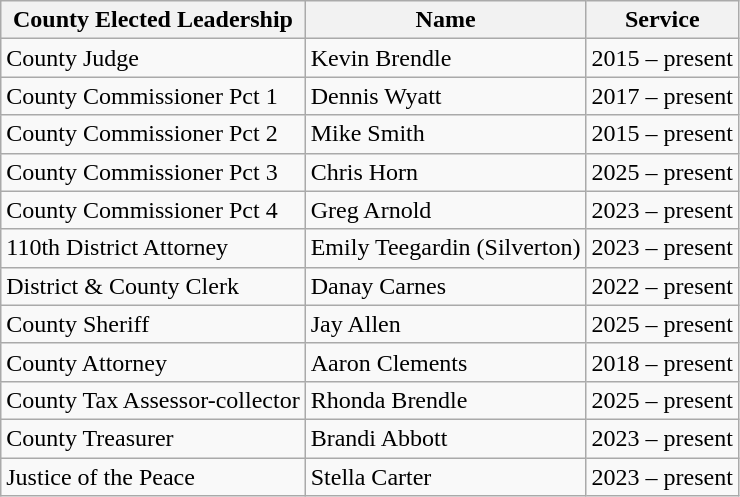<table class="wikitable">
<tr>
<th>County Elected Leadership</th>
<th>Name</th>
<th>Service</th>
</tr>
<tr>
<td>County Judge</td>
<td>Kevin Brendle</td>
<td>2015 – present</td>
</tr>
<tr>
<td>County Commissioner Pct 1</td>
<td>Dennis Wyatt</td>
<td>2017 – present</td>
</tr>
<tr>
<td>County Commissioner Pct 2</td>
<td>Mike Smith</td>
<td>2015 – present</td>
</tr>
<tr>
<td>County Commissioner Pct 3</td>
<td>Chris Horn</td>
<td>2025 – present</td>
</tr>
<tr>
<td>County Commissioner Pct 4</td>
<td>Greg Arnold</td>
<td>2023 – present</td>
</tr>
<tr>
<td>110th District Attorney</td>
<td>Emily Teegardin (Silverton)</td>
<td>2023 – present</td>
</tr>
<tr>
<td>District & County Clerk</td>
<td>Danay Carnes</td>
<td>2022 – present</td>
</tr>
<tr>
<td>County Sheriff</td>
<td>Jay Allen</td>
<td>2025 – present</td>
</tr>
<tr>
<td>County Attorney</td>
<td>Aaron Clements</td>
<td>2018 – present</td>
</tr>
<tr>
<td>County Tax Assessor-collector</td>
<td>Rhonda Brendle</td>
<td>2025 – present</td>
</tr>
<tr>
<td>County Treasurer</td>
<td>Brandi Abbott</td>
<td>2023 – present</td>
</tr>
<tr>
<td>Justice of the Peace</td>
<td>Stella Carter</td>
<td>2023 – present</td>
</tr>
</table>
